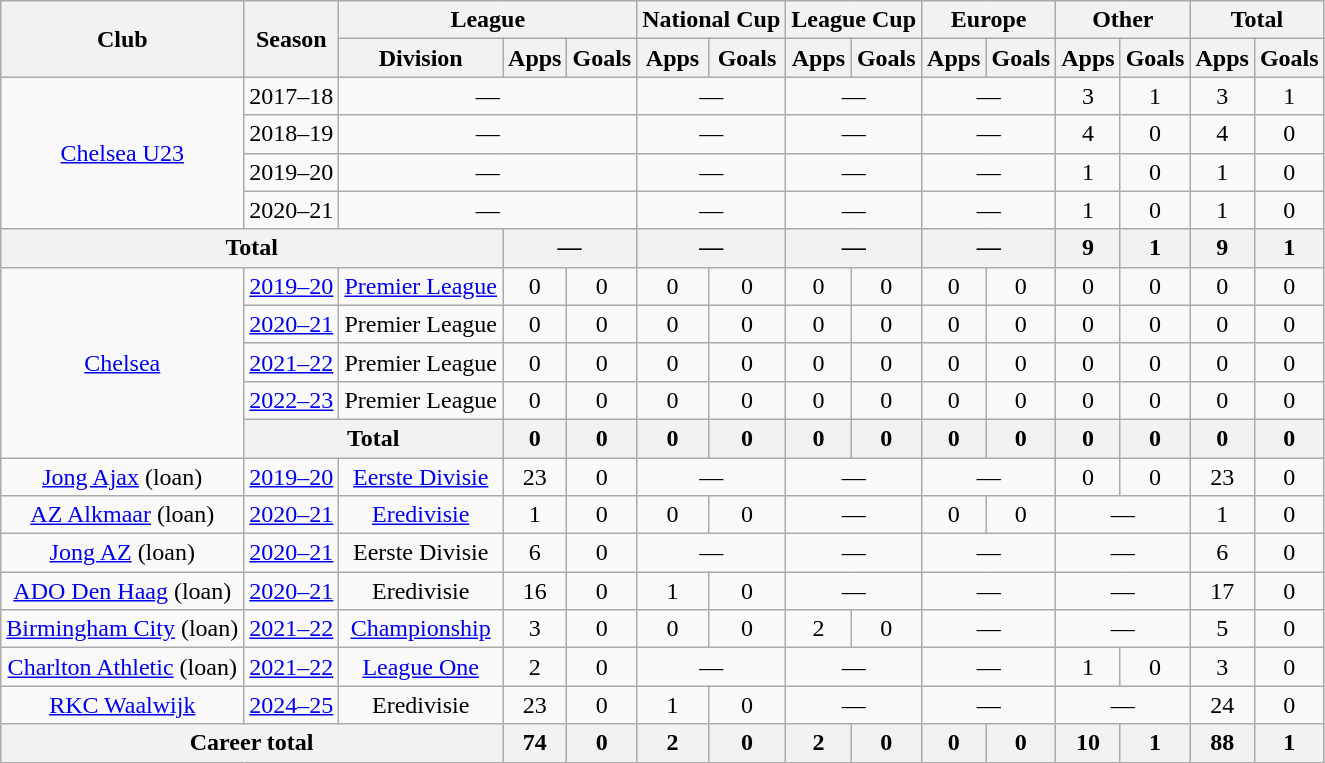<table class="wikitable" style="text-align:center">
<tr>
<th rowspan="2">Club</th>
<th rowspan="2">Season</th>
<th colspan="3">League</th>
<th colspan="2">National Cup</th>
<th colspan="2">League Cup</th>
<th colspan="2">Europe</th>
<th colspan="2">Other</th>
<th colspan="2">Total</th>
</tr>
<tr>
<th>Division</th>
<th>Apps</th>
<th>Goals</th>
<th>Apps</th>
<th>Goals</th>
<th>Apps</th>
<th>Goals</th>
<th>Apps</th>
<th>Goals</th>
<th>Apps</th>
<th>Goals</th>
<th>Apps</th>
<th>Goals</th>
</tr>
<tr>
<td rowspan=4><a href='#'>Chelsea U23</a></td>
<td>2017–18</td>
<td colspan=3>—</td>
<td colspan=2>—</td>
<td colspan=2>—</td>
<td colspan=2>—</td>
<td>3</td>
<td>1</td>
<td>3</td>
<td>1</td>
</tr>
<tr>
<td>2018–19</td>
<td colspan=3>—</td>
<td colspan=2>—</td>
<td colspan=2>—</td>
<td colspan=2>—</td>
<td>4</td>
<td>0</td>
<td>4</td>
<td>0</td>
</tr>
<tr>
<td>2019–20</td>
<td colspan=3>—</td>
<td colspan=2>—</td>
<td colspan=2>—</td>
<td colspan=2>—</td>
<td>1</td>
<td>0</td>
<td>1</td>
<td>0</td>
</tr>
<tr>
<td>2020–21</td>
<td colspan=3>—</td>
<td colspan=2>—</td>
<td colspan=2>—</td>
<td colspan=2>—</td>
<td>1</td>
<td>0</td>
<td>1</td>
<td>0</td>
</tr>
<tr>
<th colspan=3>Total</th>
<th colspan=2>—</th>
<th colspan=2>—</th>
<th colspan=2>—</th>
<th colspan=2>—</th>
<th>9</th>
<th>1</th>
<th>9</th>
<th>1</th>
</tr>
<tr>
<td rowspan="5"><a href='#'>Chelsea</a></td>
<td><a href='#'>2019–20</a></td>
<td><a href='#'>Premier League</a></td>
<td>0</td>
<td>0</td>
<td>0</td>
<td>0</td>
<td>0</td>
<td>0</td>
<td>0</td>
<td>0</td>
<td>0</td>
<td>0</td>
<td>0</td>
<td>0</td>
</tr>
<tr>
<td><a href='#'>2020–21</a></td>
<td>Premier League</td>
<td>0</td>
<td>0</td>
<td>0</td>
<td>0</td>
<td>0</td>
<td>0</td>
<td>0</td>
<td>0</td>
<td>0</td>
<td>0</td>
<td>0</td>
<td>0</td>
</tr>
<tr>
<td><a href='#'>2021–22</a></td>
<td>Premier League</td>
<td>0</td>
<td>0</td>
<td>0</td>
<td>0</td>
<td>0</td>
<td>0</td>
<td>0</td>
<td>0</td>
<td>0</td>
<td>0</td>
<td>0</td>
<td>0</td>
</tr>
<tr>
<td><a href='#'>2022–23</a></td>
<td>Premier League</td>
<td>0</td>
<td>0</td>
<td>0</td>
<td>0</td>
<td>0</td>
<td>0</td>
<td>0</td>
<td>0</td>
<td>0</td>
<td>0</td>
<td>0</td>
<td>0</td>
</tr>
<tr>
<th colspan="2">Total</th>
<th>0</th>
<th>0</th>
<th>0</th>
<th>0</th>
<th>0</th>
<th>0</th>
<th>0</th>
<th>0</th>
<th>0</th>
<th>0</th>
<th>0</th>
<th>0</th>
</tr>
<tr>
<td><a href='#'>Jong Ajax</a> (loan)</td>
<td><a href='#'>2019–20</a></td>
<td><a href='#'>Eerste Divisie</a></td>
<td>23</td>
<td>0</td>
<td colspan="2">—</td>
<td colspan="2">—</td>
<td colspan="2">—</td>
<td>0</td>
<td>0</td>
<td>23</td>
<td>0</td>
</tr>
<tr>
<td><a href='#'>AZ Alkmaar</a> (loan)</td>
<td><a href='#'>2020–21</a></td>
<td><a href='#'>Eredivisie</a></td>
<td>1</td>
<td>0</td>
<td>0</td>
<td>0</td>
<td colspan="2">—</td>
<td>0</td>
<td>0</td>
<td colspan="2">—</td>
<td>1</td>
<td>0</td>
</tr>
<tr>
<td><a href='#'>Jong AZ</a> (loan)</td>
<td><a href='#'>2020–21</a></td>
<td>Eerste Divisie</td>
<td>6</td>
<td>0</td>
<td colspan="2">—</td>
<td colspan="2">—</td>
<td colspan="2">—</td>
<td colspan="2">—</td>
<td>6</td>
<td>0</td>
</tr>
<tr>
<td><a href='#'>ADO Den Haag</a> (loan)</td>
<td><a href='#'>2020–21</a></td>
<td>Eredivisie</td>
<td>16</td>
<td>0</td>
<td>1</td>
<td>0</td>
<td colspan="2">—</td>
<td colspan="2">—</td>
<td colspan="2">—</td>
<td>17</td>
<td>0</td>
</tr>
<tr>
<td><a href='#'>Birmingham City</a> (loan)</td>
<td><a href='#'>2021–22</a></td>
<td><a href='#'>Championship</a></td>
<td>3</td>
<td>0</td>
<td>0</td>
<td>0</td>
<td>2</td>
<td>0</td>
<td colspan="2">—</td>
<td colspan="2">—</td>
<td>5</td>
<td>0</td>
</tr>
<tr>
<td><a href='#'>Charlton Athletic</a> (loan)</td>
<td><a href='#'>2021–22</a></td>
<td><a href='#'>League One</a></td>
<td>2</td>
<td>0</td>
<td colspan="2">—</td>
<td colspan="2">—</td>
<td colspan="2">—</td>
<td>1</td>
<td>0</td>
<td>3</td>
<td>0</td>
</tr>
<tr>
<td><a href='#'>RKC Waalwijk</a></td>
<td><a href='#'>2024–25</a></td>
<td>Eredivisie</td>
<td>23</td>
<td>0</td>
<td>1</td>
<td>0</td>
<td colspan="2">—</td>
<td colspan="2">—</td>
<td colspan="2">—</td>
<td>24</td>
<td>0</td>
</tr>
<tr>
<th colspan="3">Career total</th>
<th>74</th>
<th>0</th>
<th>2</th>
<th>0</th>
<th>2</th>
<th>0</th>
<th>0</th>
<th>0</th>
<th>10</th>
<th>1</th>
<th>88</th>
<th>1</th>
</tr>
</table>
